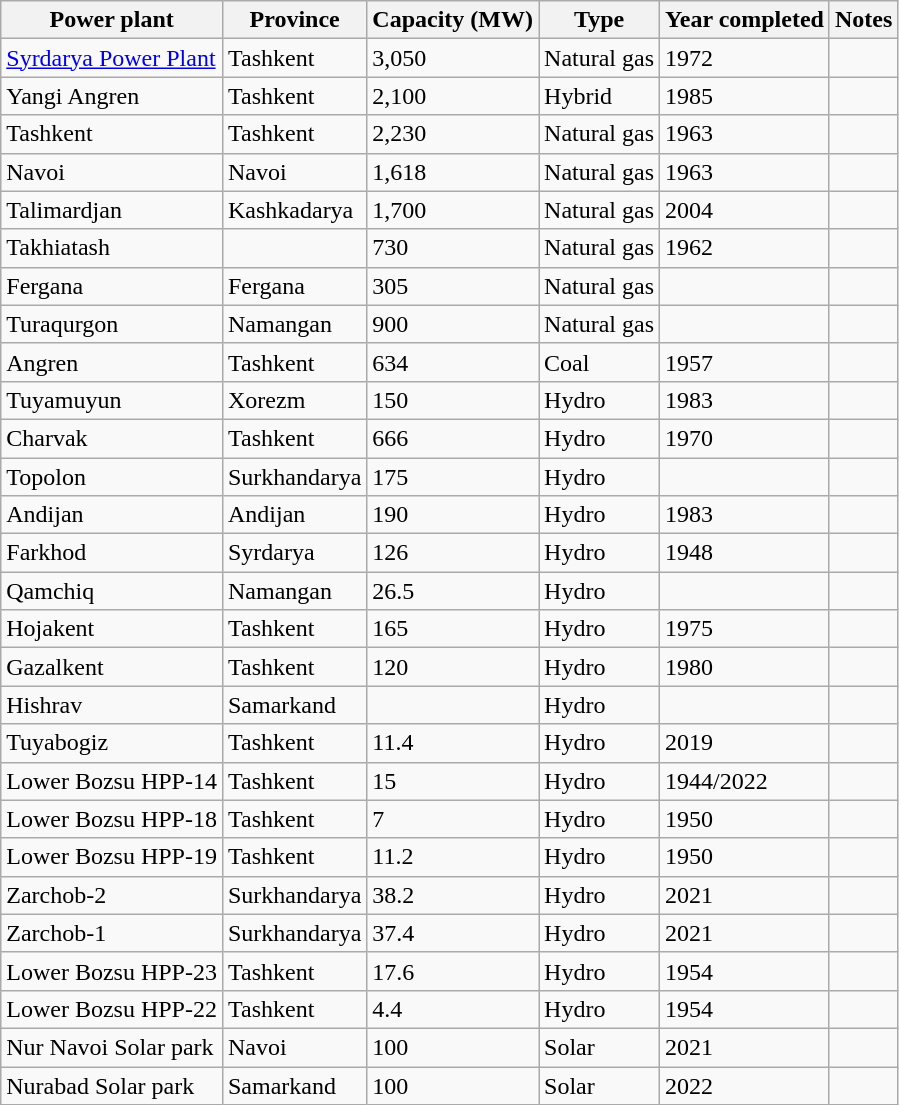<table class="wikitable sortable">
<tr>
<th>Power plant</th>
<th>Province</th>
<th>Capacity (MW)</th>
<th>Type</th>
<th>Year completed</th>
<th>Notes</th>
</tr>
<tr>
<td><a href='#'>Syrdarya Power Plant</a></td>
<td>Tashkent</td>
<td>3,050</td>
<td>Natural gas</td>
<td>1972</td>
<td></td>
</tr>
<tr>
<td>Yangi Angren</td>
<td>Tashkent</td>
<td>2,100</td>
<td>Hybrid</td>
<td>1985</td>
<td></td>
</tr>
<tr>
<td>Tashkent</td>
<td>Tashkent</td>
<td>2,230</td>
<td>Natural gas</td>
<td>1963</td>
<td></td>
</tr>
<tr>
<td>Navoi</td>
<td>Navoi</td>
<td>1,618</td>
<td>Natural gas</td>
<td>1963</td>
<td></td>
</tr>
<tr>
<td>Talimardjan</td>
<td>Kashkadarya</td>
<td>1,700</td>
<td>Natural gas</td>
<td>2004</td>
<td></td>
</tr>
<tr>
<td>Takhiatash</td>
<td></td>
<td>730</td>
<td>Natural gas</td>
<td>1962</td>
<td></td>
</tr>
<tr>
<td>Fergana</td>
<td>Fergana</td>
<td>305</td>
<td>Natural gas</td>
<td></td>
<td></td>
</tr>
<tr>
<td>Turaqurgon</td>
<td>Namangan</td>
<td>900</td>
<td>Natural gas</td>
<td></td>
<td></td>
</tr>
<tr>
<td>Angren</td>
<td>Tashkent</td>
<td>634</td>
<td>Coal</td>
<td>1957</td>
<td></td>
</tr>
<tr>
<td>Tuyamuyun</td>
<td>Xorezm</td>
<td>150</td>
<td>Hydro</td>
<td>1983</td>
<td></td>
</tr>
<tr>
<td>Charvak</td>
<td>Tashkent</td>
<td>666</td>
<td>Hydro</td>
<td>1970</td>
<td></td>
</tr>
<tr>
<td>Topolon</td>
<td>Surkhandarya</td>
<td>175</td>
<td>Hydro</td>
<td></td>
<td></td>
</tr>
<tr>
<td>Andijan</td>
<td>Andijan</td>
<td>190</td>
<td>Hydro</td>
<td>1983</td>
<td></td>
</tr>
<tr>
<td>Farkhod</td>
<td>Syrdarya</td>
<td>126</td>
<td>Hydro</td>
<td>1948</td>
<td></td>
</tr>
<tr>
<td>Qamchiq</td>
<td>Namangan</td>
<td>26.5</td>
<td>Hydro</td>
<td></td>
<td></td>
</tr>
<tr>
<td>Hojakent</td>
<td>Tashkent</td>
<td>165</td>
<td>Hydro</td>
<td>1975</td>
<td></td>
</tr>
<tr>
<td>Gazalkent</td>
<td>Tashkent</td>
<td>120</td>
<td>Hydro</td>
<td>1980</td>
<td></td>
</tr>
<tr>
<td>Hishrav</td>
<td>Samarkand</td>
<td></td>
<td>Hydro</td>
<td></td>
<td></td>
</tr>
<tr>
<td>Tuyabogiz</td>
<td>Tashkent</td>
<td>11.4</td>
<td>Hydro</td>
<td>2019</td>
<td></td>
</tr>
<tr>
<td>Lower Bozsu HPP-14</td>
<td>Tashkent</td>
<td>15</td>
<td>Hydro</td>
<td>1944/2022</td>
<td></td>
</tr>
<tr>
<td>Lower Bozsu HPP-18</td>
<td>Tashkent</td>
<td>7</td>
<td>Hydro</td>
<td>1950</td>
<td></td>
</tr>
<tr>
<td>Lower Bozsu HPP-19</td>
<td>Tashkent</td>
<td>11.2</td>
<td>Hydro</td>
<td>1950</td>
<td></td>
</tr>
<tr>
<td>Zarchob-2</td>
<td>Surkhandarya</td>
<td>38.2</td>
<td>Hydro</td>
<td>2021</td>
<td></td>
</tr>
<tr>
<td>Zarchob-1</td>
<td>Surkhandarya</td>
<td>37.4</td>
<td>Hydro</td>
<td>2021</td>
<td></td>
</tr>
<tr>
<td>Lower Bozsu HPP-23</td>
<td>Tashkent</td>
<td>17.6</td>
<td>Hydro</td>
<td>1954</td>
<td></td>
</tr>
<tr>
<td>Lower Bozsu HPP-22</td>
<td>Tashkent</td>
<td>4.4</td>
<td>Hydro</td>
<td>1954</td>
<td></td>
</tr>
<tr>
<td>Nur Navoi Solar park</td>
<td>Navoi</td>
<td>100</td>
<td>Solar</td>
<td>2021</td>
<td></td>
</tr>
<tr>
<td>Nurabad Solar park</td>
<td>Samarkand</td>
<td>100</td>
<td>Solar</td>
<td>2022</td>
<td></td>
</tr>
</table>
